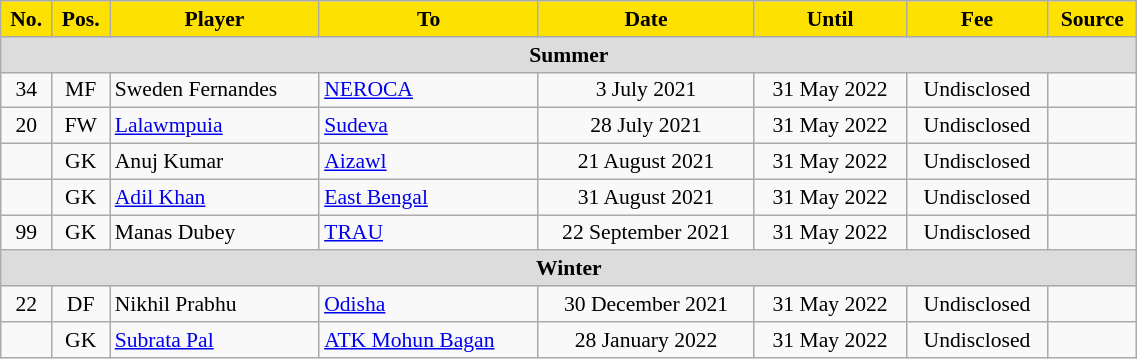<table class="wikitable" style="text-align:center; font-size:90%; width:60%;">
<tr>
<th style="background:#FDE100; color:#000000; text-align:center;">No.</th>
<th style="background:#FDE100; color:#000000; text-align:center;">Pos.</th>
<th style="background:#FDE100; color:#000000; text-align:center;">Player</th>
<th style="background:#FDE100; color:#000000; text-align:center;">To</th>
<th style="background:#FDE100; color:#000000; text-align:center;">Date</th>
<th style="background:#FDE100; color:#000000; text-align:center;">Until</th>
<th style="background:#FDE100; color:#000000; text-align:center;">Fee</th>
<th style="background:#FDE100; color:#000000; text-align:center;">Source</th>
</tr>
<tr>
<th colspan=8 style=background:#dcdcdc>Summer</th>
</tr>
<tr>
<td>34</td>
<td>MF</td>
<td align="left"> Sweden Fernandes</td>
<td align="left"> <a href='#'>NEROCA</a></td>
<td>3 July 2021</td>
<td>31 May 2022</td>
<td>Undisclosed</td>
<td></td>
</tr>
<tr>
<td>20</td>
<td>FW</td>
<td align="left"> <a href='#'>Lalawmpuia</a></td>
<td align="left"> <a href='#'>Sudeva</a></td>
<td>28 July 2021</td>
<td>31 May 2022</td>
<td>Undisclosed</td>
<td></td>
</tr>
<tr>
<td></td>
<td>GK</td>
<td align="left"> Anuj Kumar</td>
<td align="left"> <a href='#'>Aizawl</a></td>
<td>21 August 2021</td>
<td>31 May 2022</td>
<td>Undisclosed</td>
<td></td>
</tr>
<tr>
<td></td>
<td>GK</td>
<td align="left"> <a href='#'>Adil Khan</a></td>
<td align="left"> <a href='#'>East Bengal</a></td>
<td>31 August 2021</td>
<td>31 May 2022</td>
<td>Undisclosed</td>
<td></td>
</tr>
<tr>
<td>99</td>
<td>GK</td>
<td align="left"> Manas Dubey</td>
<td align="left"> <a href='#'>TRAU</a></td>
<td>22 September 2021</td>
<td>31 May 2022</td>
<td>Undisclosed</td>
<td></td>
</tr>
<tr>
<th colspan=8 style=background:#dcdcdc>Winter</th>
</tr>
<tr>
<td>22</td>
<td>DF</td>
<td align="left"> Nikhil Prabhu</td>
<td align="left"> <a href='#'>Odisha</a></td>
<td>30 December 2021</td>
<td>31 May 2022</td>
<td>Undisclosed</td>
<td></td>
</tr>
<tr>
<td></td>
<td>GK</td>
<td align="left"> <a href='#'>Subrata Pal</a></td>
<td align="left"> <a href='#'>ATK Mohun Bagan</a></td>
<td>28 January 2022</td>
<td>31 May 2022</td>
<td>Undisclosed</td>
<td></td>
</tr>
</table>
